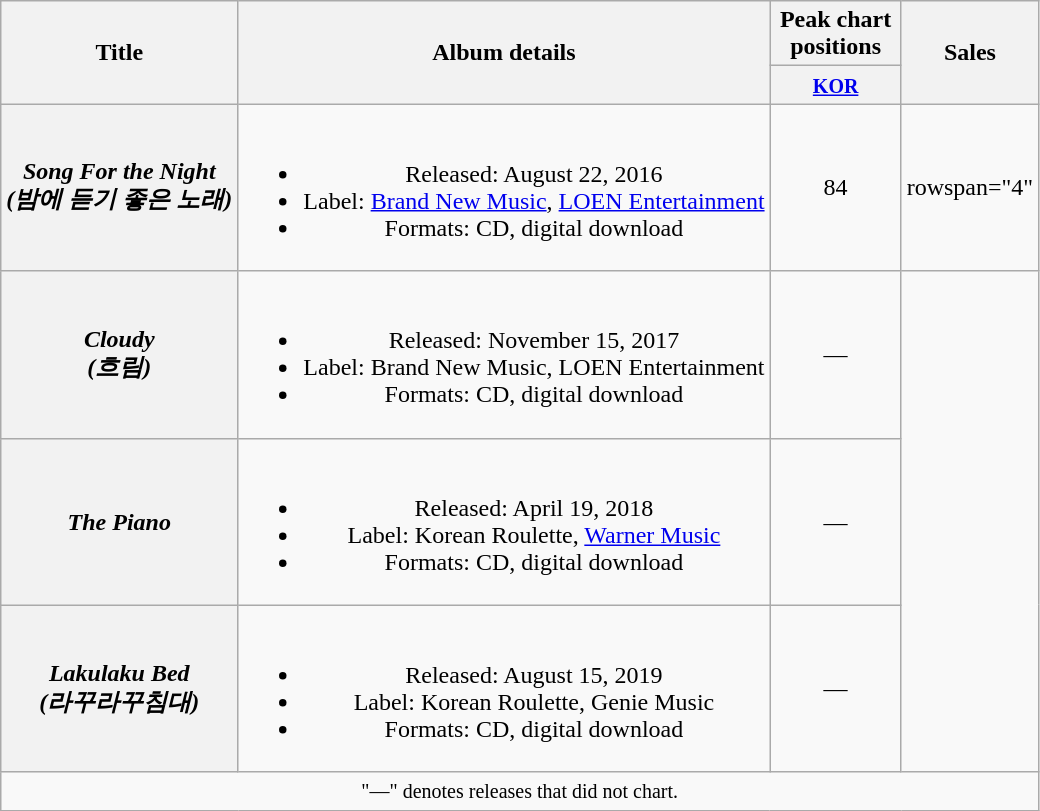<table class="wikitable plainrowheaders" style="text-align:center;">
<tr>
<th scope="col" rowspan="2">Title</th>
<th scope="col" rowspan="2">Album details</th>
<th scope="col" colspan="1" style="width:5em;">Peak chart positions</th>
<th scope="col" rowspan="2">Sales</th>
</tr>
<tr>
<th><small><a href='#'>KOR</a></small><br></th>
</tr>
<tr>
<th scope="row"><em>Song For the Night<br>(밤에 듣기 좋은 노래)</em></th>
<td><br><ul><li>Released: August 22, 2016</li><li>Label: <a href='#'>Brand New Music</a>, <a href='#'>LOEN Entertainment</a></li><li>Formats: CD, digital download</li></ul></td>
<td>84</td>
<td>rowspan="4" </td>
</tr>
<tr>
<th scope="row"><em>Cloudy<br>(흐림)</em></th>
<td><br><ul><li>Released: November 15, 2017</li><li>Label: Brand New Music, LOEN Entertainment</li><li>Formats: CD, digital download</li></ul></td>
<td>—</td>
</tr>
<tr>
<th scope="row"><em>The Piano</em></th>
<td><br><ul><li>Released: April 19, 2018</li><li>Label: Korean Roulette, <a href='#'>Warner Music</a></li><li>Formats: CD, digital download</li></ul></td>
<td>—</td>
</tr>
<tr>
<th scope="row"><em>Lakulaku Bed<br>(라꾸라꾸침대)</em></th>
<td><br><ul><li>Released: August 15, 2019</li><li>Label: Korean Roulette, Genie Music</li><li>Formats: CD, digital download</li></ul></td>
<td>—</td>
</tr>
<tr>
<td colspan="4" align="center"><small>"—" denotes releases that did not chart.</small></td>
</tr>
</table>
